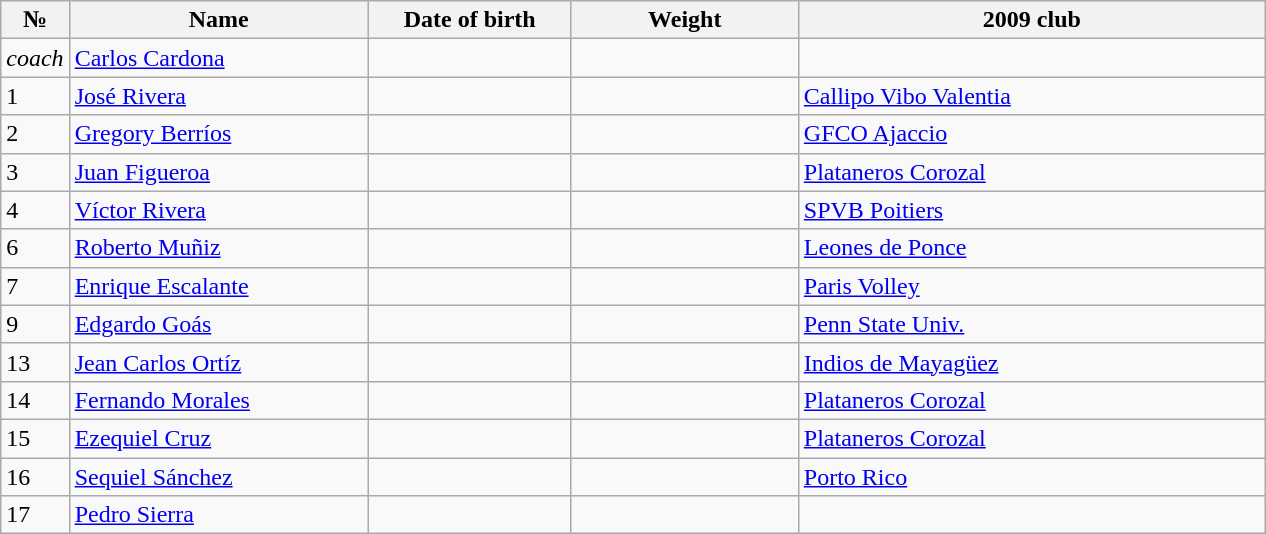<table class=wikitable sortable style=font-size:100%; text-align:center;>
<tr>
<th>№</th>
<th style=width:12em>Name</th>
<th style=width:8em>Date of birth</th>
<th style=width:9em>Weight</th>
<th style=width:19em>2009 club</th>
</tr>
<tr>
<td><em>coach</em></td>
<td><a href='#'>Carlos Cardona</a></td>
<td></td>
<td></td>
<td></td>
</tr>
<tr>
<td>1</td>
<td><a href='#'>José Rivera</a></td>
<td></td>
<td></td>
<td><a href='#'>Callipo Vibo Valentia</a></td>
</tr>
<tr>
<td>2</td>
<td><a href='#'>Gregory Berríos</a></td>
<td></td>
<td></td>
<td><a href='#'>GFCO Ajaccio</a></td>
</tr>
<tr>
<td>3</td>
<td><a href='#'>Juan Figueroa</a></td>
<td></td>
<td></td>
<td><a href='#'>Plataneros Corozal</a></td>
</tr>
<tr>
<td>4</td>
<td><a href='#'>Víctor Rivera</a></td>
<td></td>
<td></td>
<td><a href='#'>SPVB Poitiers</a></td>
</tr>
<tr>
<td>6</td>
<td><a href='#'>Roberto Muñiz</a></td>
<td></td>
<td></td>
<td><a href='#'>Leones de Ponce</a></td>
</tr>
<tr>
<td>7</td>
<td><a href='#'>Enrique Escalante</a></td>
<td></td>
<td></td>
<td><a href='#'>Paris Volley</a></td>
</tr>
<tr>
<td>9</td>
<td><a href='#'>Edgardo Goás</a></td>
<td></td>
<td></td>
<td><a href='#'>Penn State Univ.</a></td>
</tr>
<tr>
<td>13</td>
<td><a href='#'>Jean Carlos Ortíz</a></td>
<td></td>
<td></td>
<td><a href='#'>Indios de Mayagüez</a></td>
</tr>
<tr>
<td>14</td>
<td><a href='#'>Fernando Morales</a></td>
<td></td>
<td></td>
<td><a href='#'>Plataneros Corozal</a></td>
</tr>
<tr>
<td>15</td>
<td><a href='#'>Ezequiel Cruz</a></td>
<td></td>
<td></td>
<td><a href='#'>Plataneros Corozal</a></td>
</tr>
<tr>
<td>16</td>
<td><a href='#'>Sequiel Sánchez</a></td>
<td></td>
<td></td>
<td><a href='#'>Porto Rico</a></td>
</tr>
<tr>
<td>17</td>
<td><a href='#'>Pedro Sierra</a></td>
<td></td>
<td></td>
<td></td>
</tr>
</table>
